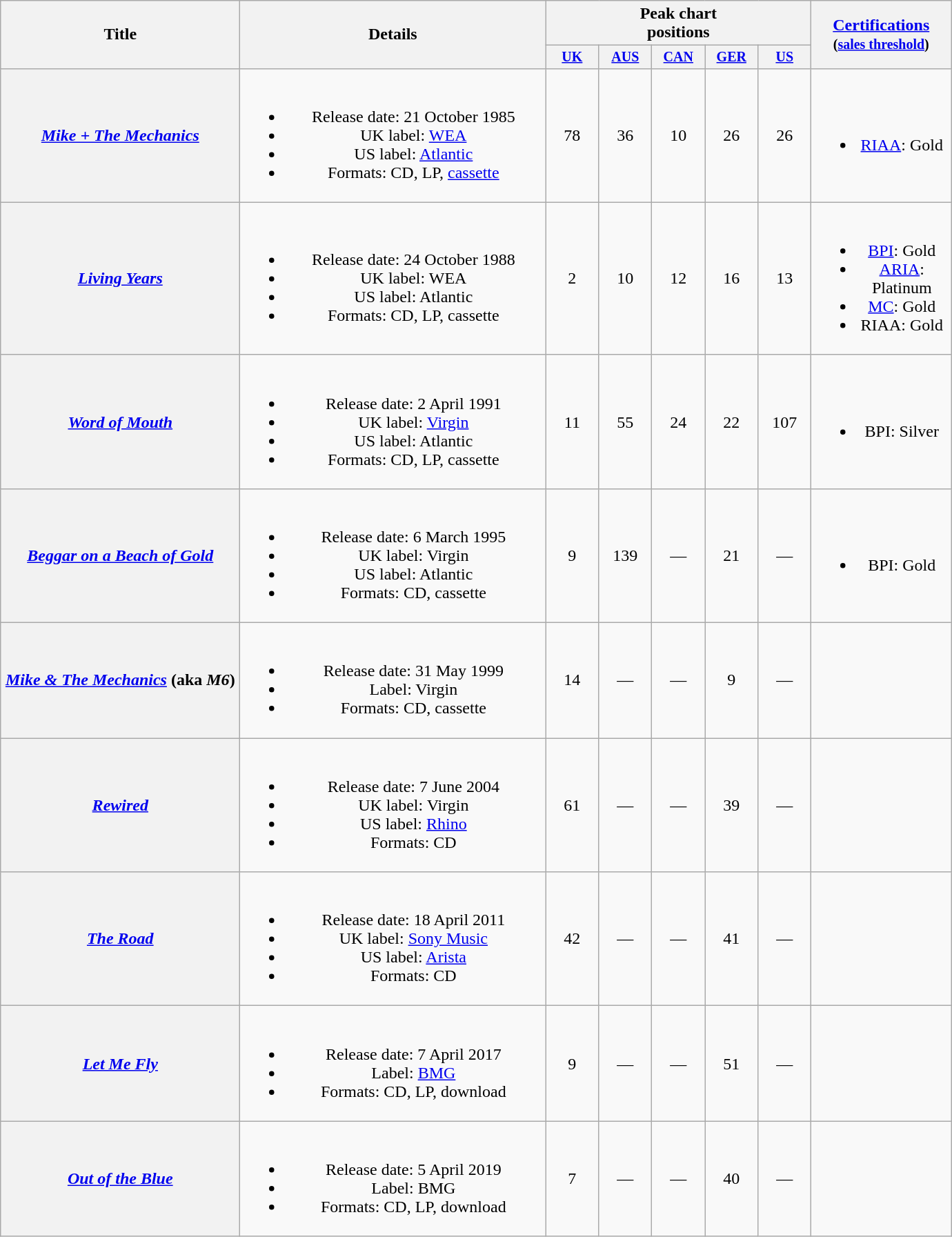<table class="wikitable plainrowheaders" style="text-align:center;">
<tr>
<th rowspan="2" style="width:14em;">Title</th>
<th rowspan="2" style="width:18em;">Details</th>
<th colspan="5">Peak chart<br>positions</th>
<th rowspan="2" style="width:8em;"><a href='#'>Certifications</a><br><small>(<a href='#'>sales threshold</a>)</small></th>
</tr>
<tr style="font-size:smaller;">
<th style="width:45px;"><a href='#'>UK</a><br></th>
<th style="width:45px;"><a href='#'>AUS</a><br></th>
<th style="width:45px;"><a href='#'>CAN</a><br></th>
<th style="width:45px;"><a href='#'>GER</a><br></th>
<th style="width:45px;"><a href='#'>US</a><br></th>
</tr>
<tr>
<th scope="row"><em><a href='#'>Mike + The Mechanics</a></em></th>
<td><br><ul><li>Release date: 21 October 1985</li><li>UK label: <a href='#'>WEA</a></li><li>US label: <a href='#'>Atlantic</a></li><li>Formats: CD, LP, <a href='#'>cassette</a></li></ul></td>
<td>78</td>
<td>36</td>
<td>10</td>
<td>26</td>
<td>26</td>
<td><br><ul><li><a href='#'>RIAA</a>: Gold</li></ul></td>
</tr>
<tr>
<th scope="row"><em><a href='#'>Living Years</a></em></th>
<td><br><ul><li>Release date: 24 October 1988</li><li>UK label: WEA</li><li>US label: Atlantic</li><li>Formats: CD, LP, cassette</li></ul></td>
<td>2</td>
<td>10</td>
<td>12</td>
<td>16</td>
<td>13</td>
<td><br><ul><li><a href='#'>BPI</a>: Gold</li><li><a href='#'>ARIA</a>: Platinum</li><li><a href='#'>MC</a>: Gold</li><li>RIAA: Gold</li></ul></td>
</tr>
<tr>
<th scope="row"><em><a href='#'>Word of Mouth</a></em></th>
<td><br><ul><li>Release date: 2 April 1991</li><li>UK label: <a href='#'>Virgin</a></li><li>US label: Atlantic</li><li>Formats: CD, LP, cassette</li></ul></td>
<td>11</td>
<td>55</td>
<td>24</td>
<td>22</td>
<td>107</td>
<td><br><ul><li>BPI: Silver</li></ul></td>
</tr>
<tr>
<th scope="row"><em><a href='#'>Beggar on a Beach of Gold</a></em></th>
<td><br><ul><li>Release date: 6 March 1995</li><li>UK label: Virgin</li><li>US label:  Atlantic</li><li>Formats: CD, cassette</li></ul></td>
<td>9</td>
<td>139</td>
<td>—</td>
<td>21</td>
<td>—</td>
<td><br><ul><li>BPI: Gold</li></ul></td>
</tr>
<tr>
<th scope="row"><em><a href='#'>Mike & The Mechanics</a></em> (aka <em>M6</em>)</th>
<td><br><ul><li>Release date: 31 May 1999</li><li>Label: Virgin</li><li>Formats: CD, cassette</li></ul></td>
<td>14</td>
<td>—</td>
<td>—</td>
<td>9</td>
<td>—</td>
<td></td>
</tr>
<tr>
<th scope="row"><em><a href='#'>Rewired</a></em></th>
<td><br><ul><li>Release date: 7 June 2004</li><li>UK label: Virgin</li><li>US label: <a href='#'>Rhino</a></li><li>Formats: CD</li></ul></td>
<td>61</td>
<td>—</td>
<td>—</td>
<td>39</td>
<td>—</td>
<td></td>
</tr>
<tr>
<th scope="row"><em><a href='#'>The Road</a></em></th>
<td><br><ul><li>Release date: 18 April 2011</li><li>UK label: <a href='#'>Sony Music</a></li><li>US label: <a href='#'>Arista</a></li><li>Formats: CD</li></ul></td>
<td>42</td>
<td>—</td>
<td>—</td>
<td>41</td>
<td>—</td>
<td></td>
</tr>
<tr>
<th scope="row"><em><a href='#'>Let Me Fly</a></em></th>
<td><br><ul><li>Release date: 7 April 2017</li><li>Label: <a href='#'>BMG</a></li><li>Formats: CD, LP, download</li></ul></td>
<td>9</td>
<td>—</td>
<td>—</td>
<td>51</td>
<td>—</td>
<td></td>
</tr>
<tr>
<th scope="row"><em><a href='#'>Out of the Blue</a></em></th>
<td><br><ul><li>Release date: 5 April 2019</li><li>Label: BMG</li><li>Formats: CD, LP, download</li></ul></td>
<td>7</td>
<td>—</td>
<td>—</td>
<td>40</td>
<td>—</td>
<td></td>
</tr>
</table>
